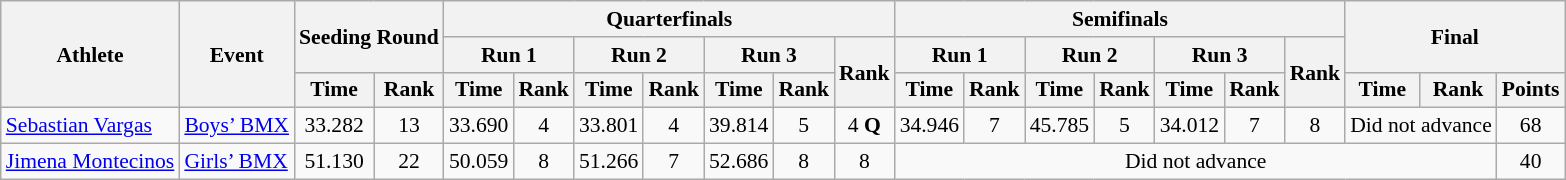<table class="wikitable" border="1" style="font-size:90%">
<tr>
<th rowspan=3>Athlete</th>
<th rowspan=3>Event</th>
<th rowspan=2 colspan=2>Seeding Round</th>
<th colspan=7>Quarterfinals</th>
<th colspan=7>Semifinals</th>
<th rowspan=2 colspan=3>Final</th>
</tr>
<tr>
<th colspan=2>Run 1</th>
<th colspan=2>Run 2</th>
<th colspan=2>Run 3</th>
<th rowspan=2>Rank</th>
<th colspan=2>Run 1</th>
<th colspan=2>Run 2</th>
<th colspan=2>Run 3</th>
<th rowspan=2>Rank</th>
</tr>
<tr>
<th>Time</th>
<th>Rank</th>
<th>Time</th>
<th>Rank</th>
<th>Time</th>
<th>Rank</th>
<th>Time</th>
<th>Rank</th>
<th>Time</th>
<th>Rank</th>
<th>Time</th>
<th>Rank</th>
<th>Time</th>
<th>Rank</th>
<th>Time</th>
<th>Rank</th>
<th>Points</th>
</tr>
<tr>
<td><a href='#'>Sebastian Vargas</a></td>
<td><a href='#'>Boys’ BMX</a></td>
<td align=center>33.282</td>
<td align=center>13</td>
<td align=center>33.690</td>
<td align=center>4</td>
<td align=center>33.801</td>
<td align=center>4</td>
<td align=center>39.814</td>
<td align=center>5</td>
<td align=center>4 <strong>Q</strong></td>
<td align=center>34.946</td>
<td align=center>7</td>
<td align=center>45.785</td>
<td align=center>5</td>
<td align=center>34.012</td>
<td align=center>7</td>
<td align=center>8</td>
<td align=center colspan=2>Did not advance</td>
<td align=center>68</td>
</tr>
<tr>
<td><a href='#'>Jimena Montecinos</a></td>
<td><a href='#'>Girls’ BMX</a></td>
<td align=center>51.130</td>
<td align=center>22</td>
<td align=center>50.059</td>
<td align=center>8</td>
<td align=center>51.266</td>
<td align=center>7</td>
<td align=center>52.686</td>
<td align=center>8</td>
<td align=center>8</td>
<td align=center colspan=9>Did not advance</td>
<td align=center>40</td>
</tr>
</table>
